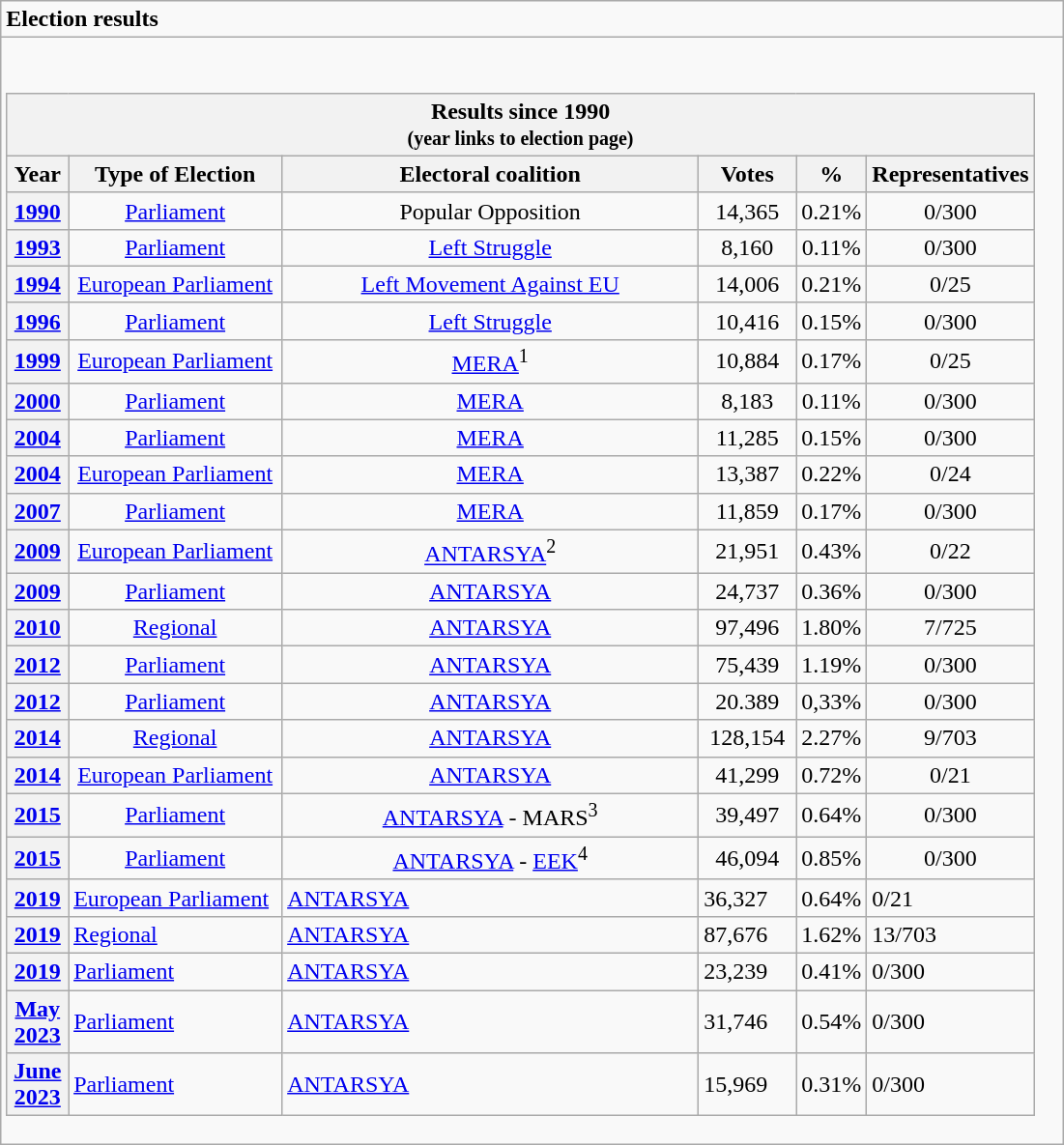<table role="presentation" class="wikitable mw-collapsible">
<tr>
<td><strong>Election results</strong></td>
</tr>
<tr>
<td><br><table class="wikitable">
<tr>
<th colspan="6"><strong>Results since 1990<br><small>(year links to election page)</small></strong></th>
</tr>
<tr>
<th style="width: 35px">Year</th>
<th style="width:140px">Type of Election</th>
<th style="width:280px">Electoral coalition</th>
<th style="width: 60px">Votes</th>
<th style="width: 35px">%</th>
<th style="width: 60px">Representatives</th>
</tr>
<tr>
<th><a href='#'>1990</a></th>
<td style="text-align:center"><a href='#'>Parliament</a></td>
<td style="text-align:center">Popular Opposition</td>
<td style="text-align:center">14,365</td>
<td style="text-align:center">0.21%</td>
<td style="text-align:center">0/300</td>
</tr>
<tr>
<th><a href='#'>1993</a></th>
<td style="text-align:center"><a href='#'>Parliament</a></td>
<td style="text-align:center"><a href='#'>Left Struggle</a></td>
<td style="text-align:center">8,160</td>
<td style="text-align:center">0.11%</td>
<td style="text-align:center">0/300</td>
</tr>
<tr>
<th><a href='#'>1994</a></th>
<td style="text-align:center"><a href='#'>European Parliament</a></td>
<td style="text-align:center"><a href='#'>Left Movement Against EU</a></td>
<td style="text-align:center">14,006</td>
<td style="text-align:center">0.21%</td>
<td style="text-align:center">0/25</td>
</tr>
<tr>
<th><a href='#'>1996</a></th>
<td style="text-align:center"><a href='#'>Parliament</a></td>
<td style="text-align:center"><a href='#'>Left Struggle</a></td>
<td style="text-align:center">10,416</td>
<td style="text-align:center">0.15%</td>
<td style="text-align:center">0/300</td>
</tr>
<tr>
<th><a href='#'>1999</a></th>
<td style="text-align:center"><a href='#'>European Parliament</a></td>
<td style="text-align:center"><a href='#'>MERA</a><sup>1</sup></td>
<td style="text-align:center">10,884</td>
<td style="text-align:center">0.17%</td>
<td style="text-align:center">0/25</td>
</tr>
<tr>
<th><a href='#'>2000</a></th>
<td style="text-align:center"><a href='#'>Parliament</a></td>
<td style="text-align:center"><a href='#'>MERA</a></td>
<td style="text-align:center">8,183</td>
<td style="text-align:center">0.11%</td>
<td style="text-align:center">0/300</td>
</tr>
<tr>
<th><a href='#'>2004</a></th>
<td style="text-align:center"><a href='#'>Parliament</a></td>
<td style="text-align:center"><a href='#'>MERA</a></td>
<td style="text-align:center">11,285</td>
<td style="text-align:center">0.15%</td>
<td style="text-align:center">0/300</td>
</tr>
<tr>
<th><a href='#'>2004</a></th>
<td style="text-align:center"><a href='#'>European Parliament</a></td>
<td style="text-align:center"><a href='#'>MERA</a></td>
<td style="text-align:center">13,387</td>
<td style="text-align:center">0.22%</td>
<td style="text-align:center">0/24</td>
</tr>
<tr>
<th><a href='#'>2007</a></th>
<td style="text-align:center"><a href='#'>Parliament</a></td>
<td style="text-align:center"><a href='#'>MERA</a></td>
<td style="text-align:center">11,859</td>
<td style="text-align:center">0.17%</td>
<td style="text-align:center">0/300</td>
</tr>
<tr>
<th><a href='#'>2009</a></th>
<td style="text-align:center"><a href='#'>European Parliament</a></td>
<td style="text-align:center"><a href='#'>ANTARSYA</a><sup>2</sup></td>
<td style="text-align:center">21,951</td>
<td style="text-align:center">0.43%</td>
<td style="text-align:center">0/22</td>
</tr>
<tr>
<th><a href='#'>2009</a></th>
<td style="text-align:center"><a href='#'>Parliament</a></td>
<td style="text-align:center"><a href='#'>ANTARSYA</a></td>
<td style="text-align:center">24,737</td>
<td style="text-align:center">0.36%</td>
<td style="text-align:center">0/300</td>
</tr>
<tr>
<th><a href='#'>2010</a></th>
<td style="text-align:center"><a href='#'>Regional</a></td>
<td style="text-align:center"><a href='#'>ANTARSYA</a></td>
<td style="text-align:center">97,496</td>
<td style="text-align:center">1.80%</td>
<td style="text-align:center">7/725</td>
</tr>
<tr>
<th><a href='#'>2012</a></th>
<td style="text-align:center"><a href='#'>Parliament</a></td>
<td style="text-align:center"><a href='#'>ANTARSYA</a></td>
<td style="text-align:center">75,439</td>
<td style="text-align:center">1.19%</td>
<td style="text-align:center">0/300</td>
</tr>
<tr>
<th><a href='#'>2012</a></th>
<td style="text-align:center"><a href='#'>Parliament</a></td>
<td style="text-align:center"><a href='#'>ANTARSYA</a></td>
<td style="text-align:center">20.389</td>
<td style="text-align:center">0,33%</td>
<td style="text-align:center">0/300</td>
</tr>
<tr>
<th><a href='#'>2014</a></th>
<td style="text-align:center"><a href='#'>Regional</a></td>
<td style="text-align:center"><a href='#'>ANTARSYA</a></td>
<td style="text-align:center">128,154</td>
<td style="text-align:center">2.27%</td>
<td style="text-align:center">9/703</td>
</tr>
<tr>
<th><a href='#'>2014</a></th>
<td style="text-align:center"><a href='#'>European Parliament</a></td>
<td style="text-align:center"><a href='#'>ANTARSYA</a></td>
<td style="text-align:center">41,299</td>
<td style="text-align:center">0.72%</td>
<td style="text-align:center">0/21</td>
</tr>
<tr>
<th><a href='#'>2015</a></th>
<td style="text-align:center"><a href='#'>Parliament</a></td>
<td style="text-align:center"><a href='#'>ANTARSYA</a> - MARS<sup>3</sup></td>
<td style="text-align:center">39,497</td>
<td style="text-align:center">0.64%</td>
<td style="text-align:center">0/300</td>
</tr>
<tr>
<th><a href='#'>2015</a></th>
<td style="text-align:center"><a href='#'>Parliament</a></td>
<td style="text-align:center"><a href='#'>ANTARSYA</a> - <a href='#'>EEK</a><sup>4</sup></td>
<td style="text-align:center">46,094</td>
<td style="text-align:center">0.85%</td>
<td style="text-align:center">0/300</td>
</tr>
<tr>
<th><a href='#'>2019</a></th>
<td><a href='#'>European Parliament</a></td>
<td><a href='#'>ANTARSYA</a></td>
<td>36,327</td>
<td>0.64%</td>
<td>0/21</td>
</tr>
<tr>
<th><a href='#'>2019</a></th>
<td><a href='#'>Regional</a></td>
<td><a href='#'>ANTARSYA</a></td>
<td>87,676</td>
<td>1.62%</td>
<td>13/703</td>
</tr>
<tr>
<th><a href='#'>2019</a></th>
<td><a href='#'>Parliament</a></td>
<td><a href='#'>ANTARSYA</a></td>
<td>23,239</td>
<td>0.41%</td>
<td>0/300</td>
</tr>
<tr>
<th><a href='#'>May 2023</a></th>
<td><a href='#'>Parliament</a></td>
<td><a href='#'>ANTARSYA</a></td>
<td>31,746</td>
<td>0.54%</td>
<td>0/300</td>
</tr>
<tr>
<th><a href='#'>June 2023</a></th>
<td><a href='#'>Parliament</a></td>
<td><a href='#'>ANTARSYA</a></td>
<td>15,969</td>
<td>0.31%</td>
<td>0/300</td>
</tr>
</table>
</td>
</tr>
</table>
